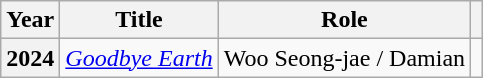<table class="wikitable plainrowheaders">
<tr>
<th scope="col">Year</th>
<th scope="col">Title</th>
<th scope="col">Role</th>
<th scope="col" class="unsortable"></th>
</tr>
<tr>
<th scope="row">2024</th>
<td><em><a href='#'>Goodbye Earth</a></em></td>
<td>Woo Seong-jae / Damian</td>
<td style="text-align:center"></td>
</tr>
</table>
